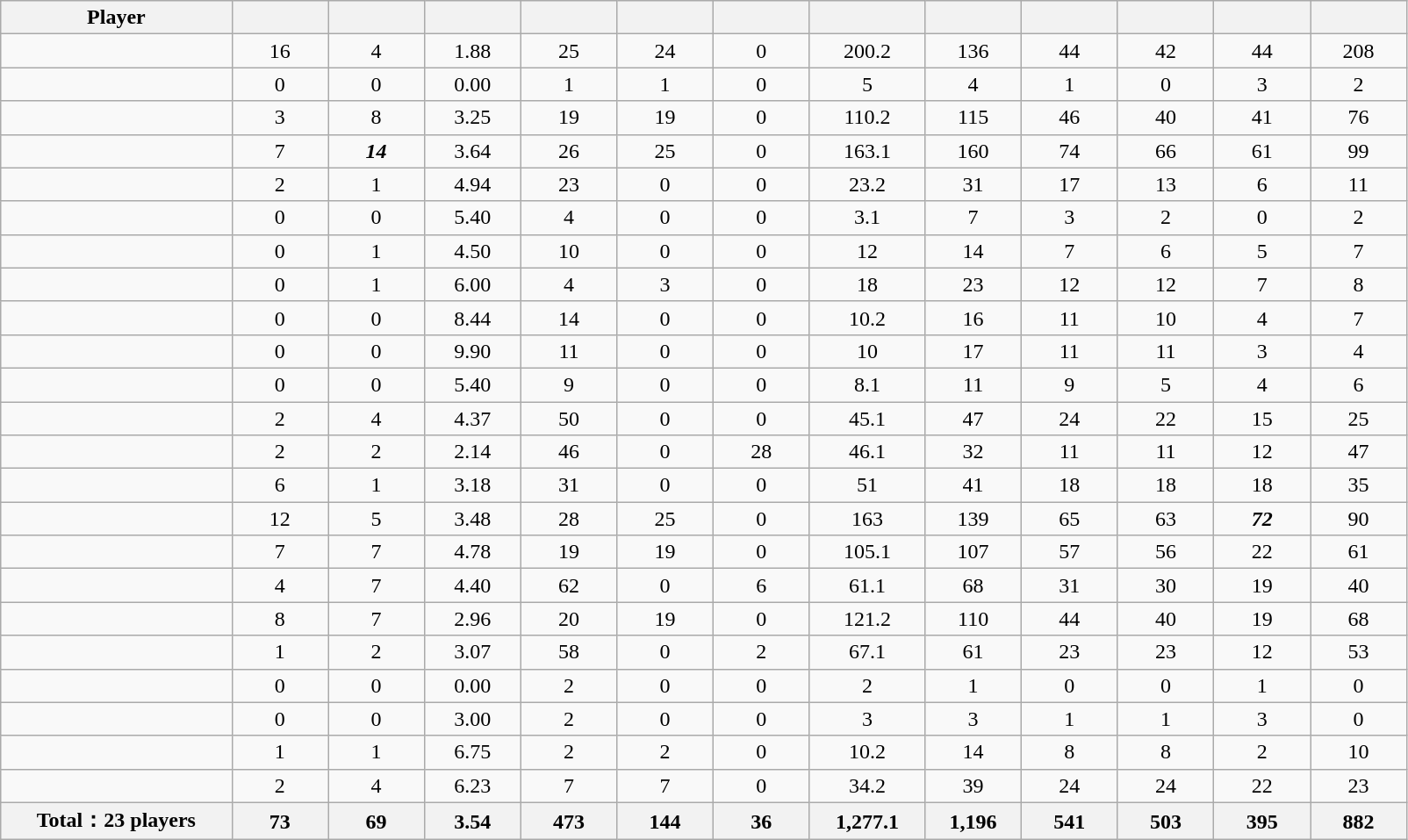<table class="wikitable sortable" style="text-align:center;">
<tr>
<th width="12%">Player</th>
<th width="5%"><a href='#'></a></th>
<th width="5%"><a href='#'></a></th>
<th width="5%"><a href='#'></a></th>
<th width="5%"><a href='#'></a></th>
<th width="5%"><a href='#'></a></th>
<th width="5%"><a href='#'></a></th>
<th width="6%"><a href='#'></a></th>
<th width="5%"><a href='#'></a></th>
<th width="5%"><a href='#'></a></th>
<th width="5%"><a href='#'></a></th>
<th width="5%"><a href='#'></a></th>
<th width="5%"><a href='#'></a></th>
</tr>
<tr>
<td align="left"></td>
<td>16</td>
<td>4</td>
<td>1.88</td>
<td>25</td>
<td>24</td>
<td>0</td>
<td>200.2</td>
<td>136</td>
<td>44</td>
<td>42</td>
<td>44</td>
<td>208</td>
</tr>
<tr>
<td align="left"></td>
<td>0</td>
<td>0</td>
<td>0.00</td>
<td>1</td>
<td>1</td>
<td>0</td>
<td>5</td>
<td>4</td>
<td>1</td>
<td>0</td>
<td>3</td>
<td>2</td>
</tr>
<tr>
<td align="left"></td>
<td>3</td>
<td>8</td>
<td>3.25</td>
<td>19</td>
<td>19</td>
<td>0</td>
<td>110.2</td>
<td>115</td>
<td>46</td>
<td>40</td>
<td>41</td>
<td>76</td>
</tr>
<tr>
<td align="left"></td>
<td>7</td>
<td><strong><em>14</em></strong></td>
<td>3.64</td>
<td>26</td>
<td>25</td>
<td>0</td>
<td>163.1</td>
<td>160</td>
<td>74</td>
<td>66</td>
<td>61</td>
<td>99</td>
</tr>
<tr>
<td align="left"></td>
<td>2</td>
<td>1</td>
<td>4.94</td>
<td>23</td>
<td>0</td>
<td>0</td>
<td>23.2</td>
<td>31</td>
<td>17</td>
<td>13</td>
<td>6</td>
<td>11</td>
</tr>
<tr>
<td align="left"></td>
<td>0</td>
<td>0</td>
<td>5.40</td>
<td>4</td>
<td>0</td>
<td>0</td>
<td>3.1</td>
<td>7</td>
<td>3</td>
<td>2</td>
<td>0</td>
<td>2</td>
</tr>
<tr>
<td align="left"></td>
<td>0</td>
<td>1</td>
<td>4.50</td>
<td>10</td>
<td>0</td>
<td>0</td>
<td>12</td>
<td>14</td>
<td>7</td>
<td>6</td>
<td>5</td>
<td>7</td>
</tr>
<tr>
<td align="left"></td>
<td>0</td>
<td>1</td>
<td>6.00</td>
<td>4</td>
<td>3</td>
<td>0</td>
<td>18</td>
<td>23</td>
<td>12</td>
<td>12</td>
<td>7</td>
<td>8</td>
</tr>
<tr>
<td align="left"></td>
<td>0</td>
<td>0</td>
<td>8.44</td>
<td>14</td>
<td>0</td>
<td>0</td>
<td>10.2</td>
<td>16</td>
<td>11</td>
<td>10</td>
<td>4</td>
<td>7</td>
</tr>
<tr>
<td align="left"></td>
<td>0</td>
<td>0</td>
<td>9.90</td>
<td>11</td>
<td>0</td>
<td>0</td>
<td>10</td>
<td>17</td>
<td>11</td>
<td>11</td>
<td>3</td>
<td>4</td>
</tr>
<tr>
<td align="left"></td>
<td>0</td>
<td>0</td>
<td>5.40</td>
<td>9</td>
<td>0</td>
<td>0</td>
<td>8.1</td>
<td>11</td>
<td>9</td>
<td>5</td>
<td>4</td>
<td>6</td>
</tr>
<tr>
<td align="left"></td>
<td>2</td>
<td>4</td>
<td>4.37</td>
<td>50</td>
<td>0</td>
<td>0</td>
<td>45.1</td>
<td>47</td>
<td>24</td>
<td>22</td>
<td>15</td>
<td>25</td>
</tr>
<tr>
<td align="left"></td>
<td>2</td>
<td>2</td>
<td>2.14</td>
<td>46</td>
<td>0</td>
<td>28</td>
<td>46.1</td>
<td>32</td>
<td>11</td>
<td>11</td>
<td>12</td>
<td>47</td>
</tr>
<tr>
<td align="left"></td>
<td>6</td>
<td>1</td>
<td>3.18</td>
<td>31</td>
<td>0</td>
<td>0</td>
<td>51</td>
<td>41</td>
<td>18</td>
<td>18</td>
<td>18</td>
<td>35</td>
</tr>
<tr>
<td align="left"></td>
<td>12</td>
<td>5</td>
<td>3.48</td>
<td>28</td>
<td>25</td>
<td>0</td>
<td>163</td>
<td>139</td>
<td>65</td>
<td>63</td>
<td><strong><em>72</em></strong></td>
<td>90</td>
</tr>
<tr>
<td align="left"></td>
<td>7</td>
<td>7</td>
<td>4.78</td>
<td>19</td>
<td>19</td>
<td>0</td>
<td>105.1</td>
<td>107</td>
<td>57</td>
<td>56</td>
<td>22</td>
<td>61</td>
</tr>
<tr>
<td align="left"></td>
<td>4</td>
<td>7</td>
<td>4.40</td>
<td>62</td>
<td>0</td>
<td>6</td>
<td>61.1</td>
<td>68</td>
<td>31</td>
<td>30</td>
<td>19</td>
<td>40</td>
</tr>
<tr>
<td align="left"></td>
<td>8</td>
<td>7</td>
<td>2.96</td>
<td>20</td>
<td>19</td>
<td>0</td>
<td>121.2</td>
<td>110</td>
<td>44</td>
<td>40</td>
<td>19</td>
<td>68</td>
</tr>
<tr>
<td align="left"></td>
<td>1</td>
<td>2</td>
<td>3.07</td>
<td>58</td>
<td>0</td>
<td>2</td>
<td>67.1</td>
<td>61</td>
<td>23</td>
<td>23</td>
<td>12</td>
<td>53</td>
</tr>
<tr>
<td align="left"></td>
<td>0</td>
<td>0</td>
<td>0.00</td>
<td>2</td>
<td>0</td>
<td>0</td>
<td>2</td>
<td>1</td>
<td>0</td>
<td>0</td>
<td>1</td>
<td>0</td>
</tr>
<tr>
<td align="left"></td>
<td>0</td>
<td>0</td>
<td>3.00</td>
<td>2</td>
<td>0</td>
<td>0</td>
<td>3</td>
<td>3</td>
<td>1</td>
<td>1</td>
<td>3</td>
<td>0</td>
</tr>
<tr>
<td align="left"></td>
<td>1</td>
<td>1</td>
<td>6.75</td>
<td>2</td>
<td>2</td>
<td>0</td>
<td>10.2</td>
<td>14</td>
<td>8</td>
<td>8</td>
<td>2</td>
<td>10</td>
</tr>
<tr>
<td align="left"></td>
<td>2</td>
<td>4</td>
<td>6.23</td>
<td>7</td>
<td>7</td>
<td>0</td>
<td>34.2</td>
<td>39</td>
<td>24</td>
<td>24</td>
<td>22</td>
<td>23</td>
</tr>
<tr>
<th>Total：23 players</th>
<th>73</th>
<th>69</th>
<th>3.54</th>
<th>473</th>
<th>144</th>
<th>36</th>
<th>1,277.1</th>
<th>1,196</th>
<th>541</th>
<th>503</th>
<th>395</th>
<th>882</th>
</tr>
</table>
